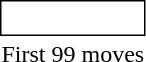<table style="display:inline; display:inline-table;">
<tr>
<td style="border: solid thin; padding: 2px;"><br></td>
</tr>
<tr>
<td style="text-align:center">First 99 moves</td>
</tr>
</table>
